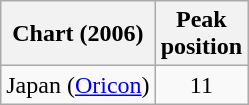<table class="wikitable sortable plainrowheaders">
<tr>
<th scope="col">Chart (2006)</th>
<th scope="col">Peak<br>position</th>
</tr>
<tr>
<td>Japan (<a href='#'>Oricon</a>)</td>
<td style="text-align:center;">11</td>
</tr>
</table>
